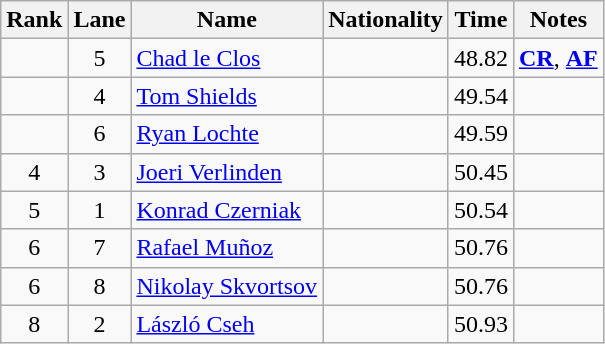<table class="wikitable sortable" style="text-align:center">
<tr>
<th>Rank</th>
<th>Lane</th>
<th>Name</th>
<th>Nationality</th>
<th>Time</th>
<th>Notes</th>
</tr>
<tr>
<td></td>
<td>5</td>
<td align=left><a href='#'>Chad le Clos</a></td>
<td align=left></td>
<td>48.82</td>
<td><strong><a href='#'>CR</a></strong>, <strong><a href='#'>AF</a></strong></td>
</tr>
<tr>
<td></td>
<td>4</td>
<td align=left><a href='#'>Tom Shields</a></td>
<td align=left></td>
<td>49.54</td>
<td></td>
</tr>
<tr>
<td></td>
<td>6</td>
<td align=left><a href='#'>Ryan Lochte</a></td>
<td align=left></td>
<td>49.59</td>
<td></td>
</tr>
<tr>
<td>4</td>
<td>3</td>
<td align=left><a href='#'>Joeri Verlinden</a></td>
<td align=left></td>
<td>50.45</td>
<td></td>
</tr>
<tr>
<td>5</td>
<td>1</td>
<td align=left><a href='#'>Konrad Czerniak</a></td>
<td align=left></td>
<td>50.54</td>
<td></td>
</tr>
<tr>
<td>6</td>
<td>7</td>
<td align=left><a href='#'>Rafael Muñoz</a></td>
<td align=left></td>
<td>50.76</td>
<td></td>
</tr>
<tr>
<td>6</td>
<td>8</td>
<td align=left><a href='#'>Nikolay Skvortsov</a></td>
<td align=left></td>
<td>50.76</td>
<td></td>
</tr>
<tr>
<td>8</td>
<td>2</td>
<td align=left><a href='#'>László Cseh</a></td>
<td align=left></td>
<td>50.93</td>
<td></td>
</tr>
</table>
